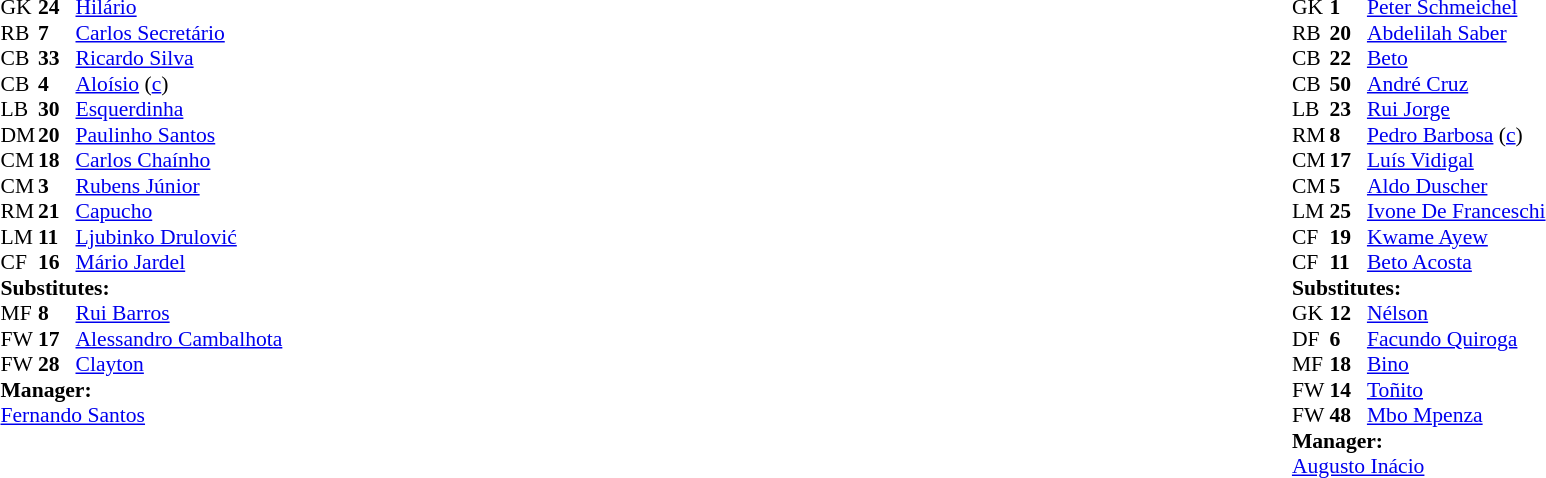<table width="100%">
<tr>
<td valign="top" width="50%"><br><table style="font-size: 90%" cellspacing="0" cellpadding="0">
<tr>
<td colspan="4"></td>
</tr>
<tr>
<th width=25></th>
<th width=25></th>
</tr>
<tr>
<td>GK</td>
<td><strong>24</strong></td>
<td> <a href='#'>Hilário</a></td>
</tr>
<tr>
<td>RB</td>
<td><strong>7</strong></td>
<td> <a href='#'>Carlos Secretário</a></td>
</tr>
<tr>
<td>CB</td>
<td><strong>33</strong></td>
<td> <a href='#'>Ricardo Silva</a></td>
<td></td>
<td></td>
</tr>
<tr>
<td>CB</td>
<td><strong>4</strong></td>
<td> <a href='#'>Aloísio</a> (<a href='#'>c</a>)</td>
</tr>
<tr>
<td>LB</td>
<td><strong>30</strong></td>
<td>  <a href='#'>Esquerdinha</a></td>
</tr>
<tr>
<td>DM</td>
<td><strong>20</strong></td>
<td> <a href='#'>Paulinho Santos</a></td>
<td></td>
<td></td>
</tr>
<tr>
<td>CM</td>
<td><strong>18</strong></td>
<td> <a href='#'>Carlos Chaínho</a></td>
</tr>
<tr>
<td>CM</td>
<td><strong>3</strong></td>
<td> <a href='#'>Rubens Júnior</a></td>
<td></td>
<td></td>
</tr>
<tr>
<td>RM</td>
<td><strong>21</strong></td>
<td> <a href='#'>Capucho</a></td>
</tr>
<tr>
<td>LM</td>
<td><strong>11</strong></td>
<td> <a href='#'>Ljubinko Drulović</a></td>
</tr>
<tr>
<td>CF</td>
<td><strong>16</strong></td>
<td> <a href='#'>Mário Jardel</a></td>
<td></td>
<td></td>
</tr>
<tr>
<td colspan=3><strong>Substitutes:</strong></td>
</tr>
<tr>
<td>MF</td>
<td><strong>8</strong></td>
<td> <a href='#'>Rui Barros</a></td>
<td></td>
<td></td>
</tr>
<tr>
<td>FW</td>
<td><strong>17</strong></td>
<td> <a href='#'>Alessandro Cambalhota</a></td>
<td></td>
<td></td>
</tr>
<tr>
<td>FW</td>
<td><strong>28</strong></td>
<td> <a href='#'>Clayton</a></td>
<td></td>
<td></td>
</tr>
<tr>
<td colspan=3><strong>Manager:</strong></td>
</tr>
<tr>
<td colspan=4> <a href='#'>Fernando Santos</a></td>
</tr>
</table>
</td>
<td valign="top"></td>
<td valign="top" width="50%"><br><table style="font-size: 90%" cellspacing="0" cellpadding="0" align=center>
<tr>
<td colspan="4"></td>
</tr>
<tr>
<th width=25></th>
<th width=25></th>
</tr>
<tr>
<td>GK</td>
<td><strong>1</strong></td>
<td> <a href='#'>Peter Schmeichel</a></td>
</tr>
<tr>
<td>RB</td>
<td><strong>20</strong></td>
<td> <a href='#'>Abdelilah Saber</a></td>
<td></td>
<td></td>
</tr>
<tr>
<td>CB</td>
<td><strong>22</strong></td>
<td> <a href='#'>Beto</a></td>
</tr>
<tr>
<td>CB</td>
<td><strong>50</strong></td>
<td> <a href='#'>André Cruz</a></td>
<td></td>
<td></td>
</tr>
<tr>
<td>LB</td>
<td><strong>23</strong></td>
<td> <a href='#'>Rui Jorge</a></td>
<td></td>
<td></td>
</tr>
<tr>
<td>RM</td>
<td><strong>8</strong></td>
<td> <a href='#'>Pedro Barbosa</a> (<a href='#'>c</a>)</td>
<td></td>
<td></td>
</tr>
<tr>
<td>CM</td>
<td><strong>17</strong></td>
<td> <a href='#'>Luís Vidigal</a></td>
</tr>
<tr>
<td>CM</td>
<td><strong>5</strong></td>
<td> <a href='#'>Aldo Duscher</a></td>
</tr>
<tr>
<td>LM</td>
<td><strong>25</strong></td>
<td> <a href='#'>Ivone De Franceschi</a></td>
<td></td>
<td></td>
</tr>
<tr>
<td>CF</td>
<td><strong>19</strong></td>
<td> <a href='#'>Kwame Ayew</a></td>
</tr>
<tr>
<td>CF</td>
<td><strong>11</strong></td>
<td> <a href='#'>Beto Acosta</a></td>
<td></td>
<td></td>
</tr>
<tr>
<td colspan=3><strong>Substitutes:</strong></td>
</tr>
<tr>
<td>GK</td>
<td><strong>12</strong></td>
<td> <a href='#'>Nélson</a></td>
</tr>
<tr>
<td>DF</td>
<td><strong>6</strong></td>
<td> <a href='#'>Facundo Quiroga</a></td>
<td></td>
<td></td>
</tr>
<tr>
<td>MF</td>
<td><strong>18</strong></td>
<td> <a href='#'>Bino</a></td>
</tr>
<tr>
<td>FW</td>
<td><strong>14</strong></td>
<td> <a href='#'>Toñito</a></td>
<td></td>
<td></td>
</tr>
<tr>
<td>FW</td>
<td><strong>48</strong></td>
<td> <a href='#'>Mbo Mpenza</a></td>
<td></td>
<td></td>
</tr>
<tr>
<td colspan=3><strong>Manager:</strong></td>
</tr>
<tr>
<td colspan=4> <a href='#'>Augusto Inácio</a></td>
</tr>
</table>
</td>
</tr>
</table>
